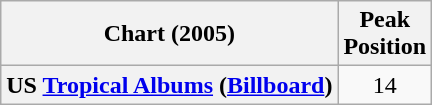<table class="wikitable plainrowheaders" style="text-align:center;">
<tr>
<th scope="col">Chart (2005)</th>
<th scope="col">Peak <br> Position</th>
</tr>
<tr>
<th scope="row">US <a href='#'>Tropical Albums</a> (<a href='#'>Billboard</a>) </th>
<td align=center>14</td>
</tr>
</table>
